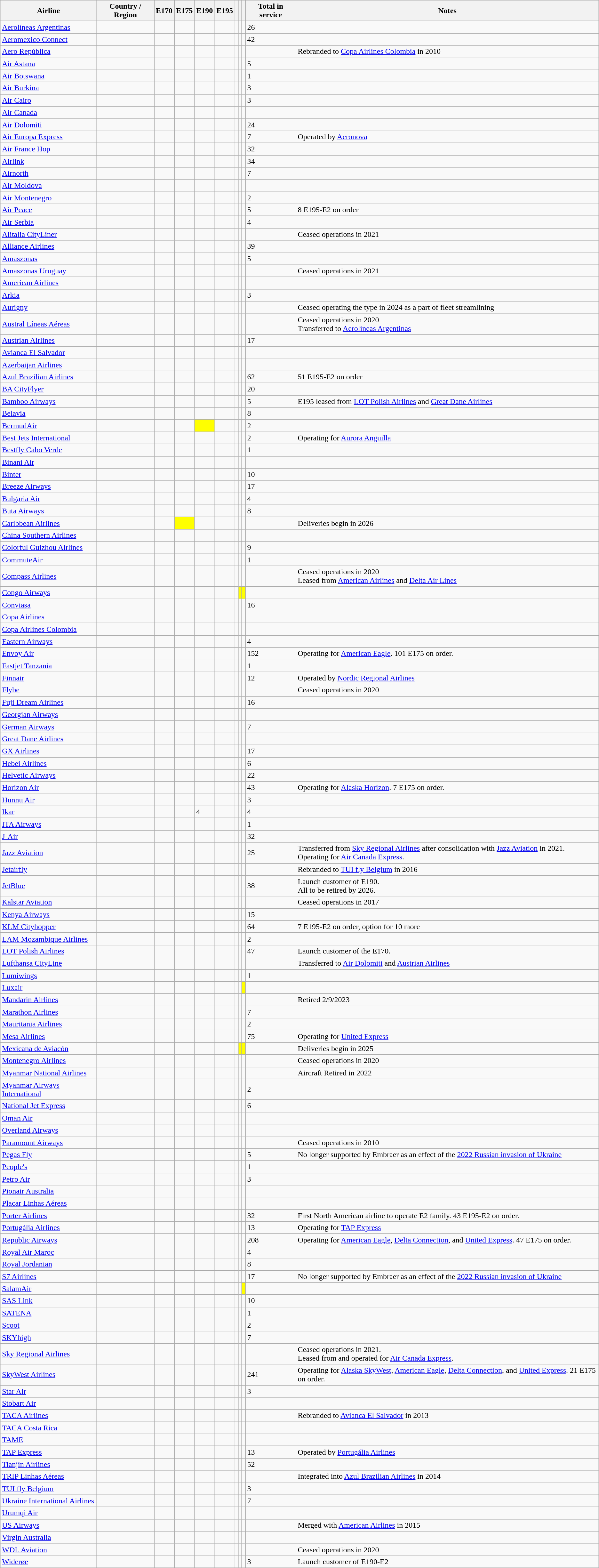<table class="wikitable sortable">
<tr>
<th>Airline</th>
<th>Country / Region</th>
<th>E170</th>
<th>E175</th>
<th>E190</th>
<th>E195</th>
<th></th>
<th></th>
<th></th>
<th>Total in service</th>
<th>Notes</th>
</tr>
<tr>
<td><a href='#'>Aerolíneas Argentinas</a></td>
<td></td>
<td></td>
<td></td>
<td></td>
<td></td>
<td></td>
<td></td>
<td></td>
<td>26</td>
<td></td>
</tr>
<tr>
<td><a href='#'>Aeromexico Connect</a></td>
<td></td>
<td></td>
<td></td>
<td></td>
<td></td>
<td></td>
<td></td>
<td></td>
<td>42</td>
<td></td>
</tr>
<tr>
<td><a href='#'>Aero República</a></td>
<td></td>
<td></td>
<td></td>
<td></td>
<td></td>
<td></td>
<td></td>
<td></td>
<td></td>
<td>Rebranded to <a href='#'>Copa Airlines Colombia</a> in 2010</td>
</tr>
<tr>
<td><a href='#'>Air Astana</a></td>
<td></td>
<td></td>
<td></td>
<td></td>
<td></td>
<td></td>
<td></td>
<td></td>
<td>5</td>
<td></td>
</tr>
<tr>
<td><a href='#'>Air Botswana</a></td>
<td></td>
<td></td>
<td></td>
<td></td>
<td></td>
<td></td>
<td></td>
<td></td>
<td>1</td>
<td></td>
</tr>
<tr>
<td><a href='#'>Air Burkina</a></td>
<td></td>
<td></td>
<td></td>
<td></td>
<td></td>
<td></td>
<td></td>
<td></td>
<td>3</td>
<td></td>
</tr>
<tr>
<td><a href='#'>Air Cairo</a></td>
<td></td>
<td></td>
<td></td>
<td></td>
<td></td>
<td></td>
<td></td>
<td></td>
<td>3</td>
<td></td>
</tr>
<tr>
<td><a href='#'>Air Canada</a></td>
<td></td>
<td></td>
<td></td>
<td></td>
<td></td>
<td></td>
<td></td>
<td></td>
<td></td>
<td></td>
</tr>
<tr>
<td><a href='#'>Air Dolomiti</a></td>
<td></td>
<td></td>
<td></td>
<td></td>
<td></td>
<td></td>
<td></td>
<td></td>
<td>24</td>
<td></td>
</tr>
<tr>
<td><a href='#'>Air Europa Express</a></td>
<td></td>
<td></td>
<td></td>
<td></td>
<td></td>
<td></td>
<td></td>
<td></td>
<td>7</td>
<td>Operated by <a href='#'>Aeronova</a></td>
</tr>
<tr>
<td><a href='#'>Air France Hop</a></td>
<td></td>
<td></td>
<td></td>
<td></td>
<td></td>
<td></td>
<td></td>
<td></td>
<td>32</td>
<td></td>
</tr>
<tr>
<td><a href='#'>Airlink</a></td>
<td></td>
<td></td>
<td></td>
<td></td>
<td></td>
<td></td>
<td></td>
<td></td>
<td>34</td>
<td></td>
</tr>
<tr>
<td><a href='#'>Airnorth</a></td>
<td></td>
<td></td>
<td></td>
<td></td>
<td></td>
<td></td>
<td></td>
<td></td>
<td>7</td>
<td></td>
</tr>
<tr>
<td><a href='#'>Air Moldova</a></td>
<td></td>
<td></td>
<td></td>
<td></td>
<td></td>
<td></td>
<td></td>
<td></td>
<td></td>
<td></td>
</tr>
<tr>
<td><a href='#'>Air Montenegro</a></td>
<td></td>
<td></td>
<td></td>
<td></td>
<td></td>
<td></td>
<td></td>
<td></td>
<td>2</td>
<td></td>
</tr>
<tr>
<td><a href='#'>Air Peace</a></td>
<td></td>
<td></td>
<td></td>
<td></td>
<td></td>
<td></td>
<td></td>
<td></td>
<td>5</td>
<td>8 E195-E2 on order</td>
</tr>
<tr>
<td><a href='#'>Air Serbia</a></td>
<td></td>
<td></td>
<td></td>
<td></td>
<td></td>
<td></td>
<td></td>
<td></td>
<td>4</td>
<td></td>
</tr>
<tr>
<td><a href='#'>Alitalia CityLiner</a></td>
<td></td>
<td></td>
<td></td>
<td></td>
<td></td>
<td></td>
<td></td>
<td></td>
<td></td>
<td>Ceased operations in 2021</td>
</tr>
<tr>
<td><a href='#'>Alliance Airlines</a></td>
<td></td>
<td></td>
<td></td>
<td></td>
<td></td>
<td></td>
<td></td>
<td></td>
<td>39</td>
<td></td>
</tr>
<tr>
<td><a href='#'>Amaszonas</a></td>
<td></td>
<td></td>
<td></td>
<td></td>
<td></td>
<td></td>
<td></td>
<td></td>
<td>5</td>
<td></td>
</tr>
<tr>
<td><a href='#'>Amaszonas Uruguay</a></td>
<td></td>
<td></td>
<td></td>
<td></td>
<td></td>
<td></td>
<td></td>
<td></td>
<td></td>
<td>Ceased operations in 2021</td>
</tr>
<tr>
<td><a href='#'>American Airlines</a></td>
<td></td>
<td></td>
<td></td>
<td></td>
<td></td>
<td></td>
<td></td>
<td></td>
<td></td>
<td></td>
</tr>
<tr>
<td><a href='#'>Arkia</a></td>
<td></td>
<td></td>
<td></td>
<td></td>
<td></td>
<td></td>
<td></td>
<td></td>
<td>3</td>
<td></td>
</tr>
<tr>
<td><a href='#'>Aurigny</a></td>
<td></td>
<td></td>
<td></td>
<td></td>
<td></td>
<td></td>
<td></td>
<td></td>
<td></td>
<td>Ceased operating the type in 2024 as a part of fleet streamlining</td>
</tr>
<tr>
<td><a href='#'>Austral Líneas Aéreas</a></td>
<td></td>
<td></td>
<td></td>
<td></td>
<td></td>
<td></td>
<td></td>
<td></td>
<td></td>
<td>Ceased operations in 2020 <br> Transferred to <a href='#'>Aerolíneas Argentinas</a></td>
</tr>
<tr>
<td><a href='#'>Austrian Airlines</a></td>
<td></td>
<td></td>
<td></td>
<td></td>
<td></td>
<td></td>
<td></td>
<td></td>
<td>17</td>
<td></td>
</tr>
<tr>
<td><a href='#'>Avianca El Salvador</a></td>
<td></td>
<td></td>
<td></td>
<td></td>
<td></td>
<td></td>
<td></td>
<td></td>
<td></td>
<td></td>
</tr>
<tr>
<td><a href='#'>Azerbaijan Airlines</a></td>
<td></td>
<td></td>
<td></td>
<td></td>
<td></td>
<td></td>
<td></td>
<td></td>
<td></td>
<td></td>
</tr>
<tr>
<td><a href='#'>Azul Brazilian Airlines</a></td>
<td></td>
<td></td>
<td></td>
<td></td>
<td></td>
<td></td>
<td></td>
<td></td>
<td>62</td>
<td>51 E195-E2 on order</td>
</tr>
<tr>
<td><a href='#'>BA CityFlyer</a></td>
<td></td>
<td></td>
<td></td>
<td></td>
<td></td>
<td></td>
<td></td>
<td></td>
<td>20</td>
<td></td>
</tr>
<tr>
<td><a href='#'>Bamboo Airways</a></td>
<td></td>
<td></td>
<td></td>
<td></td>
<td></td>
<td></td>
<td></td>
<td></td>
<td>5</td>
<td>E195 leased from <a href='#'>LOT Polish Airlines</a> and <a href='#'>Great Dane Airlines</a></td>
</tr>
<tr>
<td><a href='#'>Belavia</a></td>
<td></td>
<td></td>
<td></td>
<td></td>
<td></td>
<td></td>
<td></td>
<td></td>
<td>8</td>
<td></td>
</tr>
<tr>
<td><a href='#'>BermudAir</a></td>
<td></td>
<td></td>
<td></td>
<td style="background:yellow;"></td>
<td></td>
<td></td>
<td></td>
<td></td>
<td>2</td>
<td></td>
</tr>
<tr>
<td><a href='#'>Best Jets International</a></td>
<td></td>
<td></td>
<td></td>
<td></td>
<td></td>
<td></td>
<td></td>
<td></td>
<td>2</td>
<td>Operating for <a href='#'>Aurora Anguilla</a></td>
</tr>
<tr>
<td><a href='#'>Bestfly Cabo Verde</a></td>
<td></td>
<td></td>
<td></td>
<td></td>
<td></td>
<td></td>
<td></td>
<td></td>
<td>1</td>
<td></td>
</tr>
<tr>
<td><a href='#'>Binani Air</a></td>
<td></td>
<td></td>
<td></td>
<td></td>
<td></td>
<td></td>
<td></td>
<td></td>
<td></td>
<td></td>
</tr>
<tr>
<td><a href='#'>Binter</a></td>
<td></td>
<td></td>
<td></td>
<td></td>
<td></td>
<td></td>
<td></td>
<td></td>
<td>10</td>
<td></td>
</tr>
<tr>
<td><a href='#'>Breeze Airways</a></td>
<td></td>
<td></td>
<td></td>
<td></td>
<td></td>
<td></td>
<td></td>
<td></td>
<td>17</td>
<td></td>
</tr>
<tr>
<td><a href='#'>Bulgaria Air</a></td>
<td></td>
<td></td>
<td></td>
<td></td>
<td></td>
<td></td>
<td></td>
<td></td>
<td>4</td>
<td></td>
</tr>
<tr>
<td><a href='#'>Buta Airways</a></td>
<td></td>
<td></td>
<td></td>
<td></td>
<td></td>
<td></td>
<td></td>
<td></td>
<td>8</td>
<td></td>
</tr>
<tr>
<td><a href='#'>Caribbean Airlines</a></td>
<td><br></td>
<td></td>
<td style="background:yellow;"></td>
<td></td>
<td></td>
<td></td>
<td></td>
<td></td>
<td></td>
<td>Deliveries begin in 2026</td>
</tr>
<tr>
<td><a href='#'>China Southern Airlines</a></td>
<td></td>
<td></td>
<td></td>
<td></td>
<td></td>
<td></td>
<td></td>
<td></td>
<td></td>
<td></td>
</tr>
<tr>
<td><a href='#'>Colorful Guizhou Airlines</a></td>
<td></td>
<td></td>
<td></td>
<td></td>
<td></td>
<td></td>
<td></td>
<td></td>
<td>9</td>
<td></td>
</tr>
<tr>
<td><a href='#'>CommuteAir</a></td>
<td></td>
<td></td>
<td></td>
<td></td>
<td></td>
<td></td>
<td></td>
<td></td>
<td>1</td>
<td></td>
</tr>
<tr>
<td><a href='#'>Compass Airlines</a></td>
<td></td>
<td></td>
<td></td>
<td></td>
<td></td>
<td></td>
<td></td>
<td></td>
<td></td>
<td>Ceased operations in 2020 <br> Leased from <a href='#'>American Airlines</a> and <a href='#'>Delta Air Lines</a></td>
</tr>
<tr>
<td><a href='#'>Congo Airways</a></td>
<td></td>
<td></td>
<td></td>
<td></td>
<td></td>
<td></td>
<td style="background:yellow;"></td>
<td style="background:yellow;"></td>
<td></td>
<td></td>
</tr>
<tr>
<td><a href='#'>Conviasa</a></td>
<td></td>
<td></td>
<td></td>
<td></td>
<td></td>
<td></td>
<td></td>
<td></td>
<td>16</td>
<td></td>
</tr>
<tr>
<td><a href='#'>Copa Airlines</a></td>
<td></td>
<td></td>
<td></td>
<td></td>
<td></td>
<td></td>
<td></td>
<td></td>
<td></td>
<td></td>
</tr>
<tr>
<td><a href='#'>Copa Airlines Colombia</a></td>
<td></td>
<td></td>
<td></td>
<td></td>
<td></td>
<td></td>
<td></td>
<td></td>
<td></td>
<td></td>
</tr>
<tr>
<td><a href='#'>Eastern Airways</a></td>
<td></td>
<td></td>
<td></td>
<td></td>
<td></td>
<td></td>
<td></td>
<td></td>
<td>4</td>
<td></td>
</tr>
<tr>
<td><a href='#'>Envoy Air</a></td>
<td></td>
<td></td>
<td></td>
<td></td>
<td></td>
<td></td>
<td></td>
<td></td>
<td>152</td>
<td>Operating for <a href='#'>American Eagle</a>. 101 E175 on order.</td>
</tr>
<tr>
<td><a href='#'>Fastjet Tanzania</a></td>
<td></td>
<td></td>
<td></td>
<td></td>
<td></td>
<td></td>
<td></td>
<td></td>
<td>1</td>
<td></td>
</tr>
<tr>
<td><a href='#'>Finnair</a></td>
<td></td>
<td></td>
<td></td>
<td></td>
<td></td>
<td></td>
<td></td>
<td></td>
<td>12</td>
<td>Operated by <a href='#'>Nordic Regional Airlines</a></td>
</tr>
<tr>
<td><a href='#'>Flybe</a></td>
<td></td>
<td></td>
<td></td>
<td></td>
<td></td>
<td></td>
<td></td>
<td></td>
<td></td>
<td>Ceased operations in 2020</td>
</tr>
<tr>
<td><a href='#'>Fuji Dream Airlines</a></td>
<td></td>
<td></td>
<td></td>
<td></td>
<td></td>
<td></td>
<td></td>
<td></td>
<td>16</td>
<td></td>
</tr>
<tr>
<td><a href='#'>Georgian Airways</a></td>
<td></td>
<td></td>
<td></td>
<td></td>
<td></td>
<td></td>
<td></td>
<td></td>
<td></td>
<td></td>
</tr>
<tr>
<td><a href='#'>German Airways</a></td>
<td></td>
<td></td>
<td></td>
<td></td>
<td></td>
<td></td>
<td></td>
<td></td>
<td>7</td>
<td></td>
</tr>
<tr>
<td><a href='#'>Great Dane Airlines</a></td>
<td></td>
<td></td>
<td></td>
<td></td>
<td></td>
<td></td>
<td></td>
<td></td>
<td></td>
<td></td>
</tr>
<tr>
<td><a href='#'>GX Airlines</a></td>
<td></td>
<td></td>
<td></td>
<td></td>
<td></td>
<td></td>
<td></td>
<td></td>
<td>17</td>
<td></td>
</tr>
<tr>
<td><a href='#'>Hebei Airlines</a></td>
<td></td>
<td></td>
<td></td>
<td></td>
<td></td>
<td></td>
<td></td>
<td></td>
<td>6</td>
<td></td>
</tr>
<tr>
<td><a href='#'>Helvetic Airways</a></td>
<td></td>
<td></td>
<td></td>
<td></td>
<td></td>
<td></td>
<td></td>
<td></td>
<td>22</td>
<td></td>
</tr>
<tr>
<td><a href='#'>Horizon Air</a></td>
<td></td>
<td></td>
<td></td>
<td></td>
<td></td>
<td></td>
<td></td>
<td></td>
<td>43</td>
<td>Operating for <a href='#'>Alaska Horizon</a>. 7 E175 on order.</td>
</tr>
<tr>
<td><a href='#'>Hunnu Air</a></td>
<td></td>
<td></td>
<td></td>
<td></td>
<td></td>
<td></td>
<td></td>
<td></td>
<td>3</td>
<td></td>
</tr>
<tr>
<td><a href='#'>Ikar</a></td>
<td></td>
<td></td>
<td></td>
<td>4</td>
<td></td>
<td></td>
<td></td>
<td></td>
<td>4</td>
<td></td>
</tr>
<tr>
<td><a href='#'>ITA Airways</a></td>
<td></td>
<td></td>
<td></td>
<td></td>
<td></td>
<td></td>
<td></td>
<td></td>
<td>1</td>
<td></td>
</tr>
<tr>
<td><a href='#'>J-Air</a></td>
<td></td>
<td></td>
<td></td>
<td></td>
<td></td>
<td></td>
<td></td>
<td></td>
<td>32</td>
<td></td>
</tr>
<tr>
<td><a href='#'>Jazz Aviation</a></td>
<td></td>
<td></td>
<td></td>
<td></td>
<td></td>
<td></td>
<td></td>
<td></td>
<td>25</td>
<td>Transferred from <a href='#'>Sky Regional Airlines</a> after consolidation with <a href='#'>Jazz Aviation</a> in 2021. <br> Operating for <a href='#'>Air Canada Express</a>.</td>
</tr>
<tr>
<td><a href='#'>Jetairfly</a></td>
<td></td>
<td></td>
<td></td>
<td></td>
<td></td>
<td></td>
<td></td>
<td></td>
<td></td>
<td>Rebranded to <a href='#'>TUI fly Belgium</a> in 2016</td>
</tr>
<tr>
<td><a href='#'>JetBlue</a></td>
<td></td>
<td></td>
<td></td>
<td></td>
<td></td>
<td></td>
<td></td>
<td></td>
<td>38</td>
<td>Launch customer of E190. <br> All to be retired by 2026.</td>
</tr>
<tr>
<td><a href='#'>Kalstar Aviation</a></td>
<td></td>
<td></td>
<td></td>
<td></td>
<td></td>
<td></td>
<td></td>
<td></td>
<td></td>
<td>Ceased operations in 2017</td>
</tr>
<tr>
<td><a href='#'>Kenya Airways</a></td>
<td></td>
<td></td>
<td></td>
<td></td>
<td></td>
<td></td>
<td></td>
<td></td>
<td>15</td>
<td></td>
</tr>
<tr>
<td><a href='#'>KLM Cityhopper</a></td>
<td></td>
<td></td>
<td></td>
<td></td>
<td></td>
<td></td>
<td></td>
<td></td>
<td>64</td>
<td>7 E195-E2 on order, option for 10 more</td>
</tr>
<tr>
<td><a href='#'>LAM Mozambique Airlines</a></td>
<td></td>
<td></td>
<td></td>
<td></td>
<td></td>
<td></td>
<td></td>
<td></td>
<td>2</td>
<td></td>
</tr>
<tr>
<td><a href='#'>LOT Polish Airlines</a></td>
<td></td>
<td></td>
<td></td>
<td></td>
<td></td>
<td></td>
<td></td>
<td></td>
<td>47</td>
<td>Launch customer of the E170.</td>
</tr>
<tr>
<td><a href='#'>Lufthansa CityLine</a></td>
<td></td>
<td></td>
<td></td>
<td></td>
<td></td>
<td></td>
<td></td>
<td></td>
<td></td>
<td>Transferred to <a href='#'>Air Dolomiti</a> and <a href='#'>Austrian Airlines</a></td>
</tr>
<tr>
<td><a href='#'>Lumiwings</a></td>
<td></td>
<td></td>
<td></td>
<td></td>
<td></td>
<td></td>
<td></td>
<td></td>
<td>1</td>
<td></td>
</tr>
<tr>
<td><a href='#'>Luxair</a></td>
<td></td>
<td></td>
<td></td>
<td></td>
<td></td>
<td></td>
<td></td>
<td style="background:yellow;"></td>
<td></td>
<td></td>
</tr>
<tr>
<td><a href='#'>Mandarin Airlines</a></td>
<td></td>
<td></td>
<td></td>
<td></td>
<td></td>
<td></td>
<td></td>
<td></td>
<td></td>
<td>Retired 2/9/2023</td>
</tr>
<tr>
<td><a href='#'>Marathon Airlines</a></td>
<td></td>
<td></td>
<td></td>
<td></td>
<td></td>
<td></td>
<td></td>
<td></td>
<td>7</td>
<td></td>
</tr>
<tr>
<td><a href='#'>Mauritania Airlines</a></td>
<td></td>
<td></td>
<td></td>
<td></td>
<td></td>
<td></td>
<td></td>
<td></td>
<td>2</td>
<td></td>
</tr>
<tr>
<td><a href='#'>Mesa Airlines</a></td>
<td></td>
<td></td>
<td></td>
<td></td>
<td></td>
<td></td>
<td></td>
<td></td>
<td>75</td>
<td>Operating for <a href='#'>United Express</a></td>
</tr>
<tr>
<td><a href='#'>Mexicana de Aviacón</a></td>
<td></td>
<td></td>
<td></td>
<td></td>
<td></td>
<td></td>
<td style="background:yellow;"></td>
<td style="background:yellow;"></td>
<td></td>
<td>Deliveries begin in 2025</td>
</tr>
<tr>
<td><a href='#'>Montenegro Airlines</a></td>
<td></td>
<td></td>
<td></td>
<td></td>
<td></td>
<td></td>
<td></td>
<td></td>
<td></td>
<td>Ceased operations in 2020</td>
</tr>
<tr>
<td><a href='#'>Myanmar National Airlines</a></td>
<td></td>
<td></td>
<td></td>
<td></td>
<td></td>
<td></td>
<td></td>
<td></td>
<td></td>
<td>Aircraft Retired in 2022</td>
</tr>
<tr>
<td><a href='#'>Myanmar Airways International</a></td>
<td></td>
<td></td>
<td></td>
<td></td>
<td></td>
<td></td>
<td></td>
<td></td>
<td>2</td>
<td></td>
</tr>
<tr>
<td><a href='#'>National Jet Express</a></td>
<td></td>
<td></td>
<td></td>
<td></td>
<td></td>
<td></td>
<td></td>
<td></td>
<td>6</td>
<td></td>
</tr>
<tr>
<td><a href='#'>Oman Air</a></td>
<td></td>
<td></td>
<td></td>
<td></td>
<td></td>
<td></td>
<td></td>
<td></td>
<td></td>
<td></td>
</tr>
<tr>
<td><a href='#'>Overland Airways</a></td>
<td></td>
<td></td>
<td></td>
<td></td>
<td></td>
<td></td>
<td></td>
<td></td>
<td></td>
<td></td>
</tr>
<tr>
<td><a href='#'>Paramount Airways</a></td>
<td></td>
<td></td>
<td></td>
<td></td>
<td></td>
<td></td>
<td></td>
<td></td>
<td></td>
<td>Ceased operations in 2010</td>
</tr>
<tr>
<td><a href='#'>Pegas Fly</a></td>
<td></td>
<td></td>
<td></td>
<td></td>
<td></td>
<td></td>
<td></td>
<td></td>
<td>5</td>
<td>No longer supported by Embraer as an effect of the <a href='#'>2022 Russian invasion of Ukraine</a></td>
</tr>
<tr>
<td><a href='#'>People's</a></td>
<td></td>
<td></td>
<td></td>
<td></td>
<td></td>
<td></td>
<td></td>
<td></td>
<td>1</td>
<td></td>
</tr>
<tr>
<td><a href='#'>Petro Air</a></td>
<td></td>
<td></td>
<td></td>
<td></td>
<td></td>
<td></td>
<td></td>
<td></td>
<td>3</td>
<td></td>
</tr>
<tr>
<td><a href='#'>Pionair Australia</a></td>
<td></td>
<td></td>
<td></td>
<td></td>
<td></td>
<td></td>
<td></td>
<td></td>
<td></td>
<td></td>
</tr>
<tr>
<td><a href='#'>Placar Linhas Aéreas</a></td>
<td></td>
<td></td>
<td></td>
<td></td>
<td></td>
<td></td>
<td></td>
<td></td>
<td></td>
<td></td>
</tr>
<tr>
<td><a href='#'>Porter Airlines</a></td>
<td></td>
<td></td>
<td></td>
<td></td>
<td></td>
<td></td>
<td></td>
<td></td>
<td>32</td>
<td>First North American airline to operate E2 family. 43 E195-E2 on order.</td>
</tr>
<tr>
<td><a href='#'>Portugália Airlines</a></td>
<td></td>
<td></td>
<td></td>
<td></td>
<td></td>
<td></td>
<td></td>
<td></td>
<td>13</td>
<td>Operating for <a href='#'>TAP Express</a></td>
</tr>
<tr>
<td><a href='#'>Republic Airways</a></td>
<td></td>
<td></td>
<td></td>
<td></td>
<td></td>
<td></td>
<td></td>
<td></td>
<td>208</td>
<td>Operating for <a href='#'>American Eagle</a>, <a href='#'>Delta Connection</a>, and <a href='#'>United Express</a>. 47 E175 on order.</td>
</tr>
<tr>
<td><a href='#'>Royal Air Maroc</a></td>
<td></td>
<td></td>
<td></td>
<td></td>
<td></td>
<td></td>
<td></td>
<td></td>
<td>4</td>
<td></td>
</tr>
<tr>
<td><a href='#'>Royal Jordanian</a></td>
<td></td>
<td></td>
<td></td>
<td></td>
<td></td>
<td></td>
<td></td>
<td></td>
<td>8</td>
<td></td>
</tr>
<tr>
<td><a href='#'>S7 Airlines</a></td>
<td></td>
<td></td>
<td></td>
<td></td>
<td></td>
<td></td>
<td></td>
<td></td>
<td>17</td>
<td>No longer supported by Embraer as an effect of the <a href='#'>2022 Russian invasion of Ukraine</a></td>
</tr>
<tr>
<td><a href='#'>SalamAir</a></td>
<td></td>
<td></td>
<td></td>
<td></td>
<td></td>
<td></td>
<td></td>
<td style="background:yellow;"></td>
<td></td>
<td></td>
</tr>
<tr>
<td><a href='#'>SAS Link</a></td>
<td></td>
<td></td>
<td></td>
<td></td>
<td></td>
<td></td>
<td></td>
<td></td>
<td>10</td>
<td></td>
</tr>
<tr>
<td><a href='#'>SATENA</a></td>
<td></td>
<td></td>
<td></td>
<td></td>
<td></td>
<td></td>
<td></td>
<td></td>
<td>1</td>
<td></td>
</tr>
<tr>
<td><a href='#'>Scoot</a></td>
<td></td>
<td></td>
<td></td>
<td></td>
<td></td>
<td></td>
<td></td>
<td></td>
<td>2</td>
<td></td>
</tr>
<tr>
<td><a href='#'>SKYhigh</a></td>
<td></td>
<td></td>
<td></td>
<td></td>
<td></td>
<td></td>
<td></td>
<td></td>
<td>7</td>
<td></td>
</tr>
<tr>
<td><a href='#'>Sky Regional Airlines</a></td>
<td></td>
<td></td>
<td></td>
<td></td>
<td></td>
<td></td>
<td></td>
<td></td>
<td></td>
<td>Ceased operations in 2021. <br> Leased from and operated for <a href='#'>Air Canada Express</a>.</td>
</tr>
<tr>
<td><a href='#'>SkyWest Airlines</a></td>
<td></td>
<td></td>
<td></td>
<td></td>
<td></td>
<td></td>
<td></td>
<td></td>
<td>241</td>
<td>Operating for <a href='#'>Alaska SkyWest</a>, <a href='#'>American Eagle</a>, <a href='#'>Delta Connection</a>, and <a href='#'>United Express</a>. 21 E175 on order.</td>
</tr>
<tr>
<td><a href='#'>Star Air</a></td>
<td></td>
<td></td>
<td></td>
<td></td>
<td></td>
<td></td>
<td></td>
<td></td>
<td>3</td>
<td></td>
</tr>
<tr>
<td><a href='#'>Stobart Air</a></td>
<td></td>
<td></td>
<td></td>
<td></td>
<td></td>
<td></td>
<td></td>
<td></td>
<td></td>
<td></td>
</tr>
<tr>
<td><a href='#'>TACA Airlines</a></td>
<td></td>
<td></td>
<td></td>
<td></td>
<td></td>
<td></td>
<td></td>
<td></td>
<td></td>
<td>Rebranded to <a href='#'>Avianca El Salvador</a> in 2013</td>
</tr>
<tr>
<td><a href='#'>TACA Costa Rica</a></td>
<td></td>
<td></td>
<td></td>
<td></td>
<td></td>
<td></td>
<td></td>
<td></td>
<td></td>
<td></td>
</tr>
<tr>
<td><a href='#'>TAME</a></td>
<td></td>
<td></td>
<td></td>
<td></td>
<td></td>
<td></td>
<td></td>
<td></td>
<td></td>
<td></td>
</tr>
<tr>
<td><a href='#'>TAP Express</a></td>
<td></td>
<td></td>
<td></td>
<td></td>
<td></td>
<td></td>
<td></td>
<td></td>
<td>13</td>
<td>Operated by <a href='#'>Portugália Airlines</a></td>
</tr>
<tr>
<td><a href='#'>Tianjin Airlines</a></td>
<td></td>
<td></td>
<td></td>
<td></td>
<td></td>
<td></td>
<td></td>
<td></td>
<td>52</td>
<td></td>
</tr>
<tr>
<td><a href='#'>TRIP Linhas Aéreas</a></td>
<td></td>
<td></td>
<td></td>
<td></td>
<td></td>
<td></td>
<td></td>
<td></td>
<td></td>
<td>Integrated into <a href='#'>Azul Brazilian Airlines</a> in 2014</td>
</tr>
<tr>
<td><a href='#'>TUI fly Belgium</a></td>
<td></td>
<td></td>
<td></td>
<td></td>
<td></td>
<td></td>
<td></td>
<td></td>
<td>3</td>
<td></td>
</tr>
<tr>
<td><a href='#'>Ukraine International Airlines</a></td>
<td></td>
<td></td>
<td></td>
<td></td>
<td></td>
<td></td>
<td></td>
<td></td>
<td>7</td>
<td></td>
</tr>
<tr>
<td><a href='#'>Urumqi Air</a></td>
<td></td>
<td></td>
<td></td>
<td></td>
<td></td>
<td></td>
<td></td>
<td></td>
<td></td>
<td></td>
</tr>
<tr>
<td><a href='#'>US Airways</a></td>
<td></td>
<td></td>
<td></td>
<td></td>
<td></td>
<td></td>
<td></td>
<td></td>
<td></td>
<td>Merged with <a href='#'>American Airlines</a> in 2015</td>
</tr>
<tr>
<td><a href='#'>Virgin Australia</a></td>
<td></td>
<td></td>
<td></td>
<td></td>
<td></td>
<td></td>
<td></td>
<td></td>
<td></td>
<td></td>
</tr>
<tr>
<td><a href='#'>WDL Aviation</a></td>
<td></td>
<td></td>
<td></td>
<td></td>
<td></td>
<td></td>
<td></td>
<td></td>
<td></td>
<td>Ceased operations in 2020</td>
</tr>
<tr>
<td><a href='#'>Widerøe</a></td>
<td></td>
<td></td>
<td></td>
<td></td>
<td></td>
<td></td>
<td></td>
<td></td>
<td>3</td>
<td>Launch customer of E190-E2</td>
</tr>
</table>
